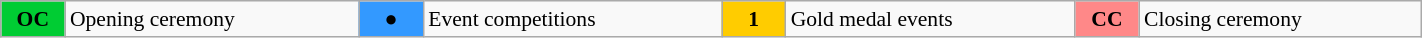<table class="wikitable" style="margin:0.5em auto; font-size:90%; position:relative; width:75%;">
<tr>
<td style="width:2.5em; background-color:#00CC33; text-align:center;"><strong>OC</strong></td>
<td>Opening ceremony</td>
<td style="width:2.5em; background-color:#3399FF; text-align:center;">●</td>
<td>Event competitions</td>
<td style="width:2.5em; background-color:#FFCC00; text-align:center;"><strong>1</strong></td>
<td>Gold medal events</td>
<td style="width:2.5em; background-color:#FF8888; text-align:center;"><strong>CC</strong></td>
<td>Closing ceremony</td>
</tr>
</table>
